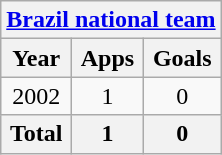<table class="wikitable" style="text-align:center">
<tr>
<th colspan=3><a href='#'>Brazil national team</a></th>
</tr>
<tr>
<th>Year</th>
<th>Apps</th>
<th>Goals</th>
</tr>
<tr>
<td>2002</td>
<td>1</td>
<td>0</td>
</tr>
<tr>
<th>Total</th>
<th>1</th>
<th>0</th>
</tr>
</table>
